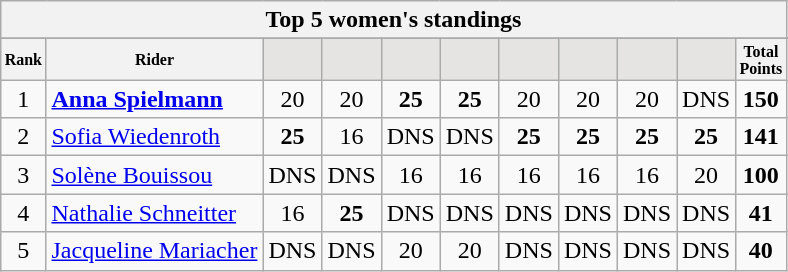<table class="wikitable sortable">
<tr>
<th colspan=11 align="center"><strong>Top 5 women's standings</strong></th>
</tr>
<tr>
</tr>
<tr style="font-size:8pt;font-weight:bold">
<th align="center">Rank</th>
<th align="center">Rider</th>
<th class=unsortable style="background:#E5E4E2;"><small></small></th>
<th class=unsortable style="background:#E5E4E2;"><small></small></th>
<th class=unsortable style="background:#E5E4E2;"><small></small></th>
<th class=unsortable style="background:#E5E4E2;"><small></small></th>
<th class=unsortable style="background:#E5E4E2;"><small></small></th>
<th class=unsortable style="background:#E5E4E2;"><small></small></th>
<th class=unsortable style="background:#E5E4E2;"><small></small></th>
<th class=unsortable style="background:#E5E4E2;"><small></small></th>
<th align="center">Total<br>Points</th>
</tr>
<tr>
<td align=center>1</td>
<td> <strong><a href='#'>Anna Spielmann</a></strong></td>
<td align=center>20</td>
<td align=center>20</td>
<td align=center><strong>25</strong></td>
<td align=center><strong>25</strong></td>
<td align=center>20</td>
<td align=center>20</td>
<td align=center>20</td>
<td align=center>DNS</td>
<td align=center><strong>150</strong></td>
</tr>
<tr>
<td align=center>2</td>
<td> <a href='#'>Sofia Wiedenroth</a></td>
<td align=center><strong>25</strong></td>
<td align=center>16</td>
<td align=center>DNS</td>
<td align=center>DNS</td>
<td align=center><strong>25</strong></td>
<td align=center><strong>25</strong></td>
<td align=center><strong>25</strong></td>
<td align=center><strong>25</strong></td>
<td align=center><strong>141</strong></td>
</tr>
<tr>
<td align=center>3</td>
<td> <a href='#'>Solène Bouissou</a></td>
<td align=center>DNS</td>
<td align=center>DNS</td>
<td align=center>16</td>
<td align=center>16</td>
<td align=center>16</td>
<td align=center>16</td>
<td align=center>16</td>
<td align=center>20</td>
<td align=center><strong>100</strong></td>
</tr>
<tr>
<td align=center>4</td>
<td> <a href='#'>Nathalie Schneitter</a></td>
<td align=center>16</td>
<td align=center><strong>25</strong></td>
<td align=center>DNS</td>
<td align=center>DNS</td>
<td align=center>DNS</td>
<td align=center>DNS</td>
<td align=center>DNS</td>
<td align=center>DNS</td>
<td align=center><strong>41</strong></td>
</tr>
<tr>
<td align=center>5</td>
<td> <a href='#'>Jacqueline Mariacher</a></td>
<td align=center>DNS</td>
<td align=center>DNS</td>
<td align=center>20</td>
<td align=center>20</td>
<td align=center>DNS</td>
<td align=center>DNS</td>
<td align=center>DNS</td>
<td align=center>DNS</td>
<td align=center><strong>40</strong></td>
</tr>
</table>
